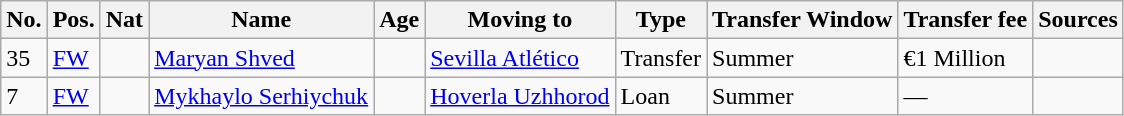<table class="wikitable">
<tr>
<th>No.</th>
<th>Pos.</th>
<th>Nat</th>
<th>Name</th>
<th>Age</th>
<th>Moving to</th>
<th>Type</th>
<th>Transfer Window</th>
<th>Transfer fee</th>
<th>Sources</th>
</tr>
<tr>
<td>35</td>
<td><a href='#'>FW</a></td>
<td></td>
<td><a href='#'>Maryan Shved</a></td>
<td></td>
<td> <a href='#'>Sevilla Atlético</a></td>
<td>Transfer</td>
<td>Summer</td>
<td>€1 Million</td>
<td></td>
</tr>
<tr>
<td>7</td>
<td><a href='#'>FW</a></td>
<td></td>
<td><a href='#'>Mykhaylo Serhiychuk</a></td>
<td></td>
<td><a href='#'>Hoverla Uzhhorod</a></td>
<td>Loan</td>
<td>Summer</td>
<td>—</td>
<td></td>
</tr>
</table>
